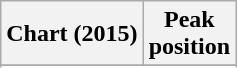<table class="wikitable sortable plainrowheaders">
<tr>
<th scope="col">Chart (2015)</th>
<th scope="col">Peak<br>position</th>
</tr>
<tr>
</tr>
<tr>
</tr>
<tr>
</tr>
<tr>
</tr>
</table>
